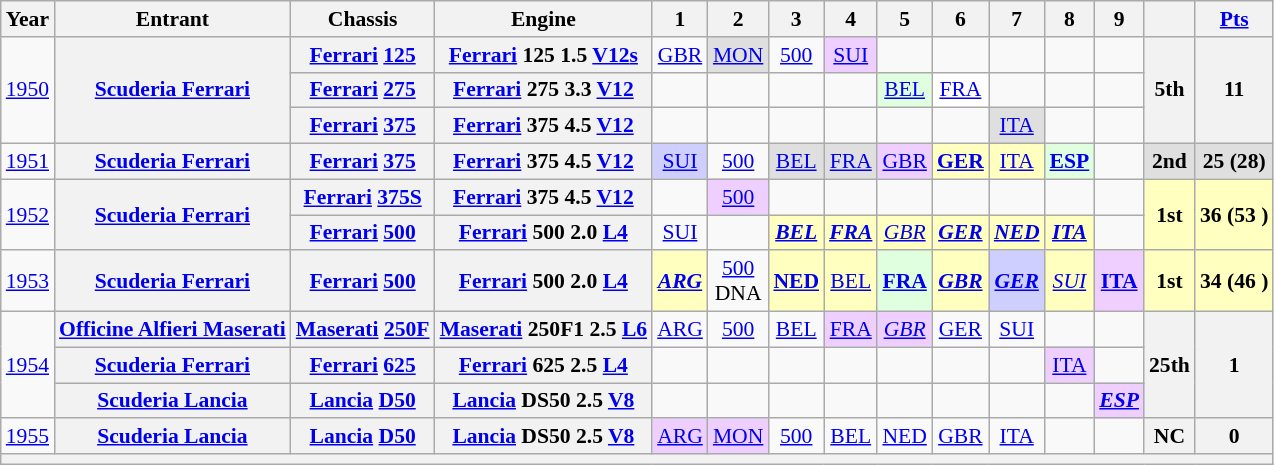<table class="wikitable" style="text-align:center; font-size:90%">
<tr>
<th>Year</th>
<th>Entrant</th>
<th>Chassis</th>
<th>Engine</th>
<th>1</th>
<th>2</th>
<th>3</th>
<th>4</th>
<th>5</th>
<th>6</th>
<th>7</th>
<th>8</th>
<th>9</th>
<th></th>
<th><a href='#'>Pts</a></th>
</tr>
<tr>
<td rowspan=3><a href='#'>1950</a></td>
<th rowspan=3><a href='#'>Scuderia Ferrari</a></th>
<th><a href='#'>Ferrari</a> <a href='#'>125</a></th>
<th><a href='#'>Ferrari</a> 125 1.5 <a href='#'>V12</a><a href='#'>s</a></th>
<td><a href='#'>GBR</a></td>
<td style="background:#DFDFDF;"><a href='#'>MON</a><br></td>
<td><a href='#'>500</a></td>
<td style="background:#EFCFFF;"><a href='#'>SUI</a><br></td>
<td></td>
<td></td>
<td></td>
<td></td>
<td></td>
<th rowspan=3>5th</th>
<th rowspan=3>11</th>
</tr>
<tr>
<th><a href='#'>Ferrari</a> <a href='#'>275</a></th>
<th><a href='#'>Ferrari</a> 275 3.3 <a href='#'>V12</a></th>
<td></td>
<td></td>
<td></td>
<td></td>
<td style="background:#DFFFDF;"><a href='#'>BEL</a><br></td>
<td style="background:#ffffff;"><a href='#'>FRA</a><br></td>
<td></td>
<td></td>
<td></td>
</tr>
<tr>
<th><a href='#'>Ferrari</a> <a href='#'>375</a></th>
<th><a href='#'>Ferrari</a> 375 4.5 <a href='#'>V12</a></th>
<td></td>
<td></td>
<td></td>
<td></td>
<td></td>
<td></td>
<td style="background:#DFDFDF;"><a href='#'>ITA</a><br></td>
<td></td>
<td></td>
</tr>
<tr>
<td><a href='#'>1951</a></td>
<th><a href='#'>Scuderia Ferrari</a></th>
<th><a href='#'>Ferrari</a> <a href='#'>375</a></th>
<th><a href='#'>Ferrari</a> 375 4.5 <a href='#'>V12</a></th>
<td style="background:#CFCFFF;"><a href='#'>SUI</a><br></td>
<td><a href='#'>500</a><br></td>
<td style="background:#DFDFDF;"><a href='#'>BEL</a><br></td>
<td style="background:#DFDFDF;"><a href='#'>FRA</a><br></td>
<td style="background:#EFCFFF;"><a href='#'>GBR</a><br></td>
<td style="background:#FFFFBF;"><strong><a href='#'>GER</a></strong><br></td>
<td style="background:#FFFFBF;"><a href='#'>ITA</a><br></td>
<td style="background:#DFFFDF;"><strong><a href='#'>ESP</a></strong><br></td>
<td></td>
<td style="background:#DFDFDF;"><strong>2nd</strong></td>
<td style="background:#DFDFDF;"><strong>25 (28)</strong></td>
</tr>
<tr>
<td rowspan=2><a href='#'>1952</a></td>
<th rowspan=2><a href='#'>Scuderia Ferrari</a></th>
<th><a href='#'>Ferrari</a> <a href='#'>375S</a></th>
<th><a href='#'>Ferrari</a> 375 4.5 <a href='#'>V12</a></th>
<td></td>
<td style="background:#EFCFFF;"><a href='#'>500</a><br></td>
<td></td>
<td></td>
<td></td>
<td></td>
<td></td>
<td></td>
<td></td>
<td rowspan=2 style="background:#FFFFBF;"><strong>1st</strong></td>
<td rowspan=2 style="background:#FFFFBF;"><strong>36 (53 )</strong></td>
</tr>
<tr>
<th><a href='#'>Ferrari</a> <a href='#'>500</a></th>
<th><a href='#'>Ferrari</a> 500 2.0 <a href='#'>L4</a></th>
<td><a href='#'>SUI</a></td>
<td></td>
<td style="background:#FFFFBF;"><strong><em><a href='#'>BEL</a></em></strong><br></td>
<td style="background:#FFFFBF;"><strong><em><a href='#'>FRA</a></em></strong><br></td>
<td style="background:#FFFFBF;"><em><a href='#'>GBR</a></em><br></td>
<td style="background:#FFFFBF;"><strong><em><a href='#'>GER</a></em></strong><br></td>
<td style="background:#FFFFBF;"><strong><em><a href='#'>NED</a></em></strong><br></td>
<td style="background:#FFFFBF;"><strong><em><a href='#'>ITA</a></em></strong><br></td>
<td></td>
</tr>
<tr>
<td><a href='#'>1953</a></td>
<th><a href='#'>Scuderia Ferrari</a></th>
<th><a href='#'>Ferrari</a> <a href='#'>500</a></th>
<th><a href='#'>Ferrari</a> 500 2.0 <a href='#'>L4</a></th>
<td style="background:#FFFFBF;"><strong><em><a href='#'>ARG</a></em></strong><br></td>
<td><a href='#'>500</a><br>DNA</td>
<td style="background:#FFFFBF;"><strong><a href='#'>NED</a></strong><br></td>
<td style="background:#FFFFBF;"><a href='#'>BEL</a><br></td>
<td style="background:#DFFFDF;"><strong><a href='#'>FRA</a></strong><br></td>
<td style="background:#FFFFBF;"><strong><em><a href='#'>GBR</a></em></strong><br></td>
<td style="background:#CFCFFF;"><strong><em><a href='#'>GER</a></em></strong><br></td>
<td style="background:#FFFFBF;"><em><a href='#'>SUI</a></em><br></td>
<td style="background:#EFCFFF;"><strong><a href='#'>ITA</a></strong><br></td>
<td style="background:#FFFFBF;"><strong>1st</strong></td>
<td style="background:#FFFFBF;"><strong>34  (46 )</strong></td>
</tr>
<tr>
<td rowspan=3><a href='#'>1954</a></td>
<th><a href='#'>Officine Alfieri Maserati</a></th>
<th><a href='#'>Maserati</a> <a href='#'>250F</a></th>
<th><a href='#'>Maserati</a> 250F1 2.5 <a href='#'>L6</a></th>
<td><a href='#'>ARG</a></td>
<td><a href='#'>500</a></td>
<td><a href='#'>BEL</a></td>
<td style="background:#EFCFFF;"><a href='#'>FRA</a><br></td>
<td style="background:#EFCFFF;"><em><a href='#'>GBR</a></em><br></td>
<td><a href='#'>GER</a></td>
<td><a href='#'>SUI</a></td>
<td></td>
<td></td>
<th rowspan=3>25th</th>
<th rowspan=3>1 </th>
</tr>
<tr>
<th><a href='#'>Scuderia Ferrari</a></th>
<th><a href='#'>Ferrari</a> <a href='#'>625</a></th>
<th><a href='#'>Ferrari</a> 625 2.5 <a href='#'>L4</a></th>
<td></td>
<td></td>
<td></td>
<td></td>
<td></td>
<td></td>
<td></td>
<td style="background:#EFCFFF;"><a href='#'>ITA</a><br></td>
<td></td>
</tr>
<tr>
<th><a href='#'>Scuderia Lancia</a></th>
<th><a href='#'>Lancia</a> <a href='#'>D50</a></th>
<th><a href='#'>Lancia</a> DS50 2.5 <a href='#'>V8</a></th>
<td></td>
<td></td>
<td></td>
<td></td>
<td></td>
<td></td>
<td></td>
<td></td>
<td style="background:#EFCFFF;"><strong><em><a href='#'>ESP</a></em></strong><br></td>
</tr>
<tr>
<td><a href='#'>1955</a></td>
<th><a href='#'>Scuderia Lancia</a></th>
<th><a href='#'>Lancia</a> <a href='#'>D50</a></th>
<th><a href='#'>Lancia</a> DS50 2.5 <a href='#'>V8</a></th>
<td style="background:#EFCFFF;"><a href='#'>ARG</a><br></td>
<td style="background:#EFCFFF;"><a href='#'>MON</a><br></td>
<td><a href='#'>500</a></td>
<td><a href='#'>BEL</a></td>
<td><a href='#'>NED</a></td>
<td><a href='#'>GBR</a></td>
<td><a href='#'>ITA</a></td>
<td></td>
<td></td>
<th>NC</th>
<th>0</th>
</tr>
<tr>
<th colspan="15"></th>
</tr>
</table>
